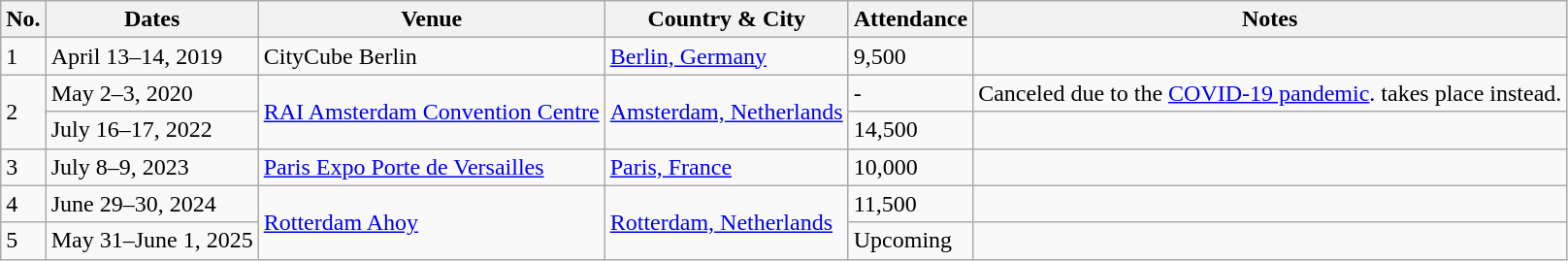<table class="wikitable">
<tr>
<th>No.</th>
<th>Dates</th>
<th>Venue</th>
<th>Country & City</th>
<th>Attendance</th>
<th>Notes</th>
</tr>
<tr>
<td>1</td>
<td>April 13–14, 2019</td>
<td>CityCube Berlin</td>
<td><a href='#'>Berlin, Germany</a></td>
<td>9,500</td>
<td></td>
</tr>
<tr>
<td rowspan="2">2</td>
<td>May 2–3, 2020</td>
<td rowspan="2"><a href='#'>RAI Amsterdam Convention Centre</a></td>
<td rowspan="2"><a href='#'>Amsterdam, Netherlands</a></td>
<td>-</td>
<td>Canceled due to the <a href='#'>COVID-19 pandemic</a>.  takes place instead.</td>
</tr>
<tr>
<td>July 16–17, 2022</td>
<td>14,500</td>
<td></td>
</tr>
<tr>
<td>3</td>
<td>July 8–9, 2023</td>
<td><a href='#'>Paris Expo Porte de Versailles</a></td>
<td><a href='#'>Paris, France</a></td>
<td>10,000</td>
<td></td>
</tr>
<tr>
<td>4</td>
<td>June 29–30, 2024</td>
<td rowspan="2"><a href='#'>Rotterdam Ahoy</a></td>
<td rowspan="2"><a href='#'>Rotterdam, Netherlands</a></td>
<td>11,500</td>
<td></td>
</tr>
<tr>
<td>5</td>
<td>May 31–June 1, 2025</td>
<td>Upcoming</td>
<td></td>
</tr>
</table>
